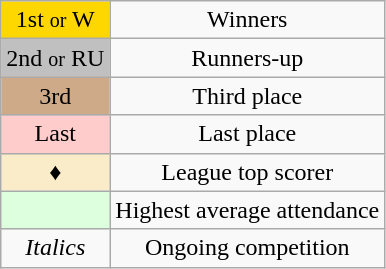<table class="wikitable" style="text-align:center">
<tr>
<td style=background:gold>1st <small>or</small> W</td>
<td>Winners</td>
</tr>
<tr>
<td style=background:silver>2nd <small>or</small> RU</td>
<td>Runners-up</td>
</tr>
<tr>
<td style=background:#CFAA88>3rd</td>
<td>Third place</td>
</tr>
<tr>
<td style=background:#FFCCCC>Last</td>
<td>Last place</td>
</tr>
<tr>
<td style=background:#FAECC8;">♦</td>
<td>League top scorer</td>
</tr>
<tr>
<td style="background:#dfd;"> </td>
<td>Highest average attendance</td>
</tr>
<tr>
<td><em>Italics</em></td>
<td>Ongoing competition</td>
</tr>
</table>
